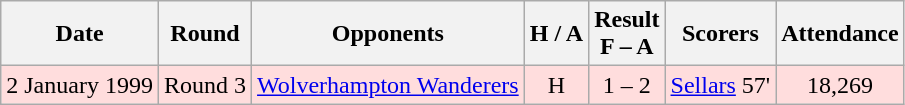<table class="wikitable" style="text-align:center">
<tr>
<th>Date</th>
<th>Round</th>
<th>Opponents</th>
<th>H / A</th>
<th>Result<br>F – A</th>
<th>Scorers</th>
<th>Attendance</th>
</tr>
<tr bgcolor="#ffdddd">
<td>2 January 1999</td>
<td>Round 3</td>
<td><a href='#'>Wolverhampton Wanderers</a></td>
<td>H</td>
<td>1 – 2</td>
<td><a href='#'>Sellars</a> 57'</td>
<td>18,269</td>
</tr>
</table>
